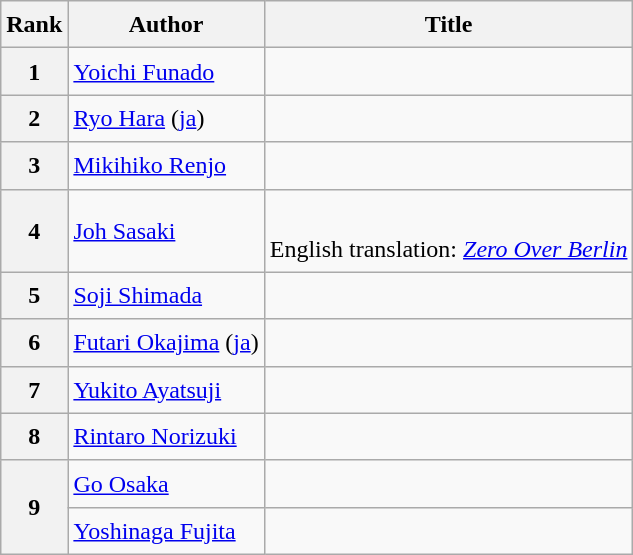<table class="wikitable sortable" style="font-size:1.00em; line-height:1.5em;">
<tr>
<th>Rank</th>
<th>Author</th>
<th>Title</th>
</tr>
<tr>
<th>1</th>
<td><a href='#'>Yoichi Funado</a></td>
<td></td>
</tr>
<tr>
<th>2</th>
<td><a href='#'>Ryo Hara</a> (<a href='#'>ja</a>)</td>
<td></td>
</tr>
<tr>
<th>3</th>
<td><a href='#'>Mikihiko Renjo</a></td>
<td></td>
</tr>
<tr>
<th>4</th>
<td><a href='#'>Joh Sasaki</a></td>
<td><br>English translation: <em><a href='#'>Zero Over Berlin</a></em></td>
</tr>
<tr>
<th>5</th>
<td><a href='#'>Soji Shimada</a></td>
<td></td>
</tr>
<tr>
<th>6</th>
<td><a href='#'>Futari Okajima</a> (<a href='#'>ja</a>)</td>
<td></td>
</tr>
<tr>
<th>7</th>
<td><a href='#'>Yukito Ayatsuji</a></td>
<td></td>
</tr>
<tr>
<th>8</th>
<td><a href='#'>Rintaro Norizuki</a></td>
<td></td>
</tr>
<tr>
<th rowspan="2">9</th>
<td><a href='#'>Go Osaka</a></td>
<td></td>
</tr>
<tr>
<td><a href='#'>Yoshinaga Fujita</a></td>
<td></td>
</tr>
</table>
